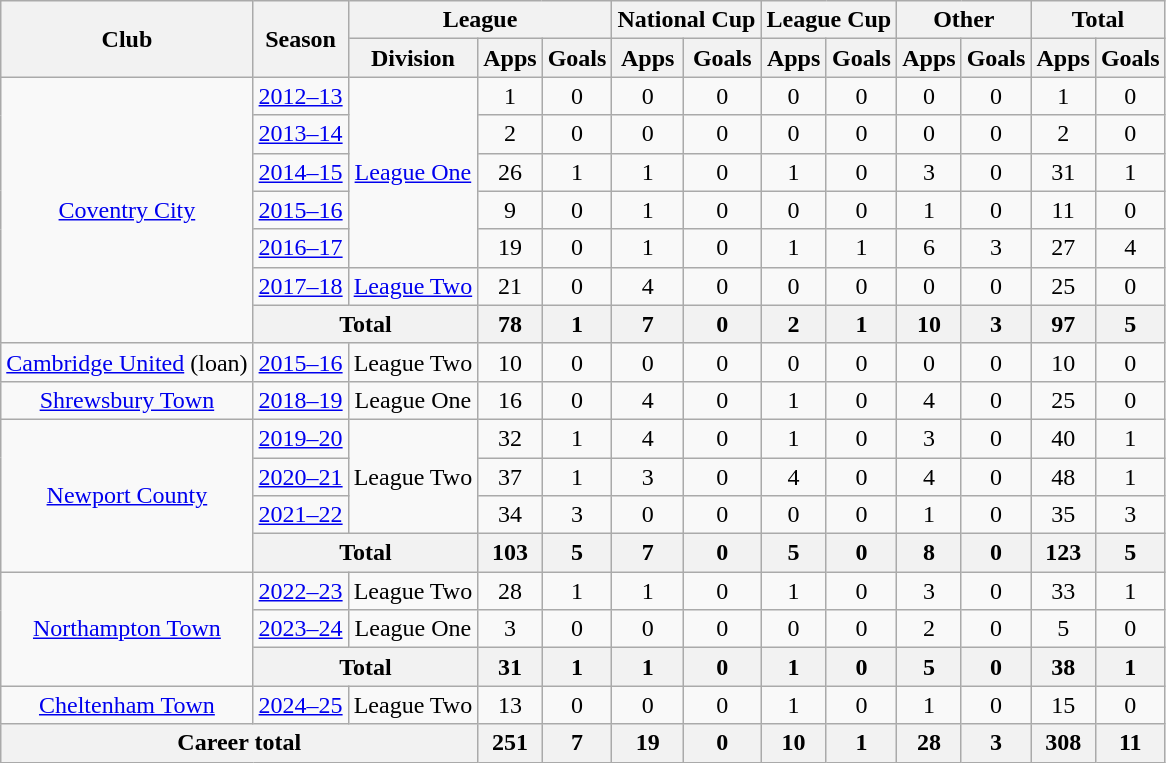<table class="wikitable" style="text-align: center;">
<tr>
<th rowspan="2">Club</th>
<th rowspan="2">Season</th>
<th colspan="3">League</th>
<th colspan="2">National Cup</th>
<th colspan="2">League Cup</th>
<th colspan="2">Other</th>
<th colspan="2">Total</th>
</tr>
<tr>
<th scope="col">Division</th>
<th scope="col">Apps</th>
<th scope="col">Goals</th>
<th scope="col">Apps</th>
<th scope="col">Goals</th>
<th scope="col">Apps</th>
<th scope="col">Goals</th>
<th scope="col">Apps</th>
<th scope="col">Goals</th>
<th scope="col">Apps</th>
<th scope="col">Goals</th>
</tr>
<tr>
<td rowspan="7"><a href='#'>Coventry City</a></td>
<td><a href='#'>2012–13</a></td>
<td rowspan="5"><a href='#'>League One</a></td>
<td>1</td>
<td>0</td>
<td>0</td>
<td>0</td>
<td>0</td>
<td>0</td>
<td>0</td>
<td>0</td>
<td>1</td>
<td>0</td>
</tr>
<tr>
<td><a href='#'>2013–14</a></td>
<td>2</td>
<td>0</td>
<td>0</td>
<td>0</td>
<td>0</td>
<td>0</td>
<td>0</td>
<td>0</td>
<td>2</td>
<td>0</td>
</tr>
<tr>
<td><a href='#'>2014–15</a></td>
<td>26</td>
<td>1</td>
<td>1</td>
<td>0</td>
<td>1</td>
<td>0</td>
<td>3</td>
<td>0</td>
<td>31</td>
<td>1</td>
</tr>
<tr>
<td><a href='#'>2015–16</a></td>
<td>9</td>
<td>0</td>
<td>1</td>
<td>0</td>
<td>0</td>
<td>0</td>
<td>1</td>
<td>0</td>
<td>11</td>
<td>0</td>
</tr>
<tr>
<td><a href='#'>2016–17</a></td>
<td>19</td>
<td>0</td>
<td>1</td>
<td>0</td>
<td>1</td>
<td>1</td>
<td>6</td>
<td>3</td>
<td>27</td>
<td>4</td>
</tr>
<tr>
<td><a href='#'>2017–18</a></td>
<td><a href='#'>League Two</a></td>
<td>21</td>
<td>0</td>
<td>4</td>
<td>0</td>
<td>0</td>
<td>0</td>
<td>0</td>
<td>0</td>
<td>25</td>
<td>0</td>
</tr>
<tr>
<th colspan="2">Total</th>
<th>78</th>
<th>1</th>
<th>7</th>
<th>0</th>
<th>2</th>
<th>1</th>
<th>10</th>
<th>3</th>
<th>97</th>
<th>5</th>
</tr>
<tr>
<td><a href='#'>Cambridge United</a> (loan)</td>
<td><a href='#'>2015–16</a></td>
<td>League Two</td>
<td>10</td>
<td>0</td>
<td>0</td>
<td>0</td>
<td>0</td>
<td>0</td>
<td>0</td>
<td>0</td>
<td>10</td>
<td>0</td>
</tr>
<tr>
<td><a href='#'>Shrewsbury Town</a></td>
<td><a href='#'>2018–19</a></td>
<td>League One</td>
<td>16</td>
<td>0</td>
<td>4</td>
<td>0</td>
<td>1</td>
<td>0</td>
<td>4</td>
<td>0</td>
<td>25</td>
<td>0</td>
</tr>
<tr>
<td rowspan="4"><a href='#'>Newport County</a></td>
<td><a href='#'>2019–20</a></td>
<td rowspan="3">League Two</td>
<td>32</td>
<td>1</td>
<td>4</td>
<td>0</td>
<td>1</td>
<td>0</td>
<td>3</td>
<td>0</td>
<td>40</td>
<td>1</td>
</tr>
<tr>
<td><a href='#'>2020–21</a></td>
<td>37</td>
<td>1</td>
<td>3</td>
<td>0</td>
<td>4</td>
<td>0</td>
<td>4</td>
<td>0</td>
<td>48</td>
<td>1</td>
</tr>
<tr>
<td><a href='#'>2021–22</a></td>
<td>34</td>
<td>3</td>
<td>0</td>
<td>0</td>
<td>0</td>
<td>0</td>
<td>1</td>
<td>0</td>
<td>35</td>
<td>3</td>
</tr>
<tr>
<th colspan="2">Total</th>
<th>103</th>
<th>5</th>
<th>7</th>
<th>0</th>
<th>5</th>
<th>0</th>
<th>8</th>
<th>0</th>
<th>123</th>
<th>5</th>
</tr>
<tr>
<td rowspan="3"><a href='#'>Northampton Town</a></td>
<td><a href='#'>2022–23</a></td>
<td>League Two</td>
<td>28</td>
<td>1</td>
<td>1</td>
<td>0</td>
<td>1</td>
<td>0</td>
<td>3</td>
<td>0</td>
<td>33</td>
<td>1</td>
</tr>
<tr>
<td><a href='#'>2023–24</a></td>
<td>League One</td>
<td>3</td>
<td>0</td>
<td>0</td>
<td>0</td>
<td>0</td>
<td>0</td>
<td>2</td>
<td>0</td>
<td>5</td>
<td>0</td>
</tr>
<tr>
<th colspan="2">Total</th>
<th>31</th>
<th>1</th>
<th>1</th>
<th>0</th>
<th>1</th>
<th>0</th>
<th>5</th>
<th>0</th>
<th>38</th>
<th>1</th>
</tr>
<tr>
<td><a href='#'>Cheltenham Town</a></td>
<td><a href='#'>2024–25</a></td>
<td>League Two</td>
<td>13</td>
<td>0</td>
<td>0</td>
<td>0</td>
<td>1</td>
<td>0</td>
<td>1</td>
<td>0</td>
<td>15</td>
<td>0</td>
</tr>
<tr>
<th colspan="3">Career total</th>
<th>251</th>
<th>7</th>
<th>19</th>
<th>0</th>
<th>10</th>
<th>1</th>
<th>28</th>
<th>3</th>
<th>308</th>
<th>11</th>
</tr>
</table>
